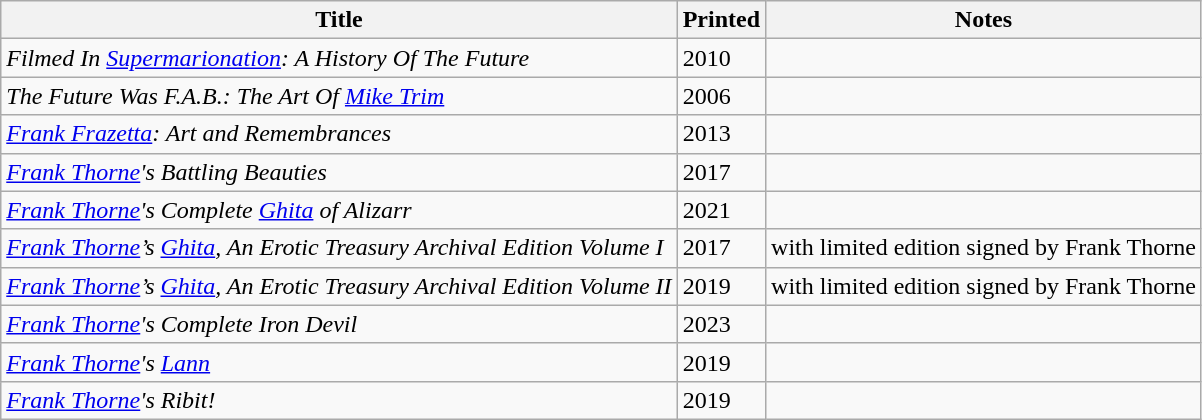<table class="wikitable">
<tr>
<th>Title</th>
<th>Printed</th>
<th>Notes</th>
</tr>
<tr>
<td><em>Filmed In <a href='#'>Supermarionation</a>: A History Of The Future</em></td>
<td>2010</td>
<td></td>
</tr>
<tr>
<td><em>The Future Was F.A.B.: The Art Of <a href='#'>Mike Trim</a></em></td>
<td>2006</td>
<td></td>
</tr>
<tr>
<td><em><a href='#'>Frank Frazetta</a>: Art and Remembrances</em></td>
<td>2013</td>
<td></td>
</tr>
<tr>
<td><em><a href='#'>Frank Thorne</a>'s Battling Beauties</em></td>
<td>2017</td>
<td></td>
</tr>
<tr>
<td><em><a href='#'>Frank Thorne</a>'s Complete <a href='#'>Ghita</a> of Alizarr</em></td>
<td>2021</td>
<td></td>
</tr>
<tr>
<td><em><a href='#'>Frank Thorne</a>’s <a href='#'>Ghita</a>, An Erotic Treasury Archival Edition Volume I</em></td>
<td>2017</td>
<td>with limited edition signed by Frank Thorne</td>
</tr>
<tr>
<td><em><a href='#'>Frank Thorne</a>’s <a href='#'>Ghita</a>, An Erotic Treasury Archival Edition Volume II</em></td>
<td>2019</td>
<td>with limited edition signed by Frank Thorne</td>
</tr>
<tr>
<td><em><a href='#'>Frank Thorne</a>'s Complete Iron Devil</em></td>
<td>2023</td>
<td></td>
</tr>
<tr>
<td><em><a href='#'>Frank Thorne</a>'s <a href='#'>Lann</a></em></td>
<td>2019</td>
<td></td>
</tr>
<tr>
<td><em><a href='#'>Frank Thorne</a>'s Ribit!</em></td>
<td>2019</td>
<td></td>
</tr>
</table>
